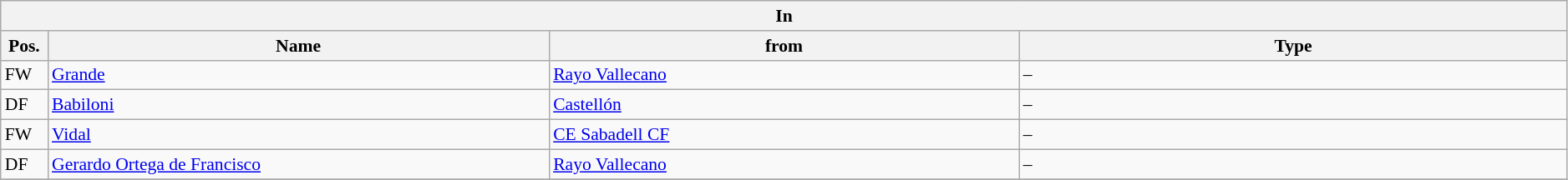<table class="wikitable" style="font-size:90%;width:99%;">
<tr>
<th colspan="4">In</th>
</tr>
<tr>
<th width=3%>Pos.</th>
<th width=32%>Name</th>
<th width=30%>from</th>
<th width=35%>Type</th>
</tr>
<tr>
<td>FW</td>
<td><a href='#'>Grande</a></td>
<td><a href='#'>Rayo Vallecano</a></td>
<td>–</td>
</tr>
<tr>
<td>DF</td>
<td><a href='#'>Babiloni</a></td>
<td><a href='#'>Castellón</a></td>
<td>–</td>
</tr>
<tr>
<td>FW</td>
<td><a href='#'>Vidal</a></td>
<td><a href='#'>CE Sabadell CF</a></td>
<td>–</td>
</tr>
<tr>
<td>DF</td>
<td><a href='#'>Gerardo Ortega de Francisco</a></td>
<td><a href='#'>Rayo Vallecano</a></td>
<td>–</td>
</tr>
<tr>
</tr>
</table>
